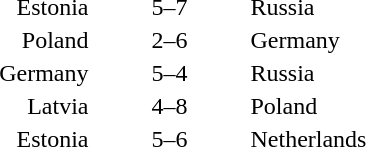<table style="text-align:center">
<tr>
<th width=200></th>
<th width=100></th>
<th width=200></th>
</tr>
<tr>
<td align=right>Estonia </td>
<td>5–7</td>
<td align=left> Russia</td>
</tr>
<tr>
<td align=right>Poland </td>
<td>2–6</td>
<td align=left> Germany</td>
</tr>
<tr>
<td align=right>Germany </td>
<td>5–4</td>
<td align=left> Russia</td>
</tr>
<tr>
<td align=right>Latvia </td>
<td>4–8</td>
<td align=left> Poland</td>
</tr>
<tr>
<td align=right>Estonia </td>
<td>5–6</td>
<td align=left> Netherlands</td>
</tr>
</table>
